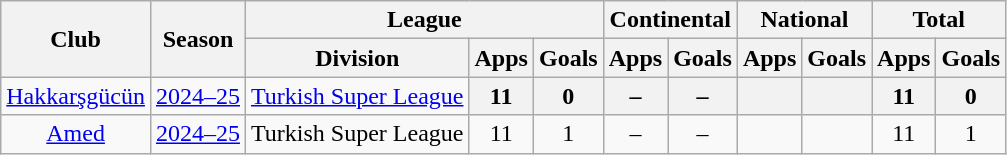<table class="wikitable" style="text-align: center;">
<tr>
<th rowspan=2>Club</th>
<th rowspan=2>Season</th>
<th colspan=3>League</th>
<th colspan=2>Continental</th>
<th colspan=2>National</th>
<th colspan=2>Total</th>
</tr>
<tr>
<th>Division</th>
<th>Apps</th>
<th>Goals</th>
<th>Apps</th>
<th>Goals</th>
<th>Apps</th>
<th>Goals</th>
<th>Apps</th>
<th>Goals</th>
</tr>
<tr>
<td><a href='#'>Hakkarşgücün</a></td>
<td><a href='#'>2024–25</a></td>
<td><a href='#'>Turkish Super League</a></td>
<th>11</th>
<th>0</th>
<th>–</th>
<th>–</th>
<th></th>
<th></th>
<th>11</th>
<th>0</th>
</tr>
<tr>
<td><a href='#'>Amed</a></td>
<td><a href='#'>2024–25</a></td>
<td>Turkish Super League</td>
<td>11</td>
<td>1</td>
<td>–</td>
<td>–</td>
<td></td>
<td></td>
<td>11</td>
<td>1</td>
</tr>
</table>
